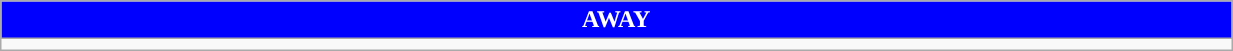<table class="wikitable collapsible collapsed" style="width:65%">
<tr>
<th colspan=6 ! style="color:#FFFFFF; background:#0000FF">AWAY</th>
</tr>
<tr>
<td></td>
</tr>
</table>
